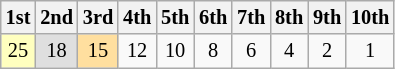<table class="wikitable" style="font-size:85%; text-align:center">
<tr>
<th>1st</th>
<th>2nd</th>
<th>3rd</th>
<th>4th</th>
<th>5th</th>
<th>6th</th>
<th>7th</th>
<th>8th</th>
<th>9th</th>
<th>10th</th>
</tr>
<tr>
<td style="background:#FFFFBF;">25</td>
<td style="background:#DFDFDF;">18</td>
<td style="background:#FFDF9F;">15</td>
<td>12</td>
<td>10</td>
<td>8</td>
<td>6</td>
<td>4</td>
<td>2</td>
<td>1</td>
</tr>
</table>
